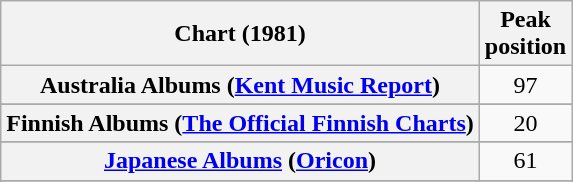<table class="wikitable sortable plainrowheaders" style="text-align:center">
<tr>
<th scope="col">Chart (1981)</th>
<th scope="col">Peak<br>position</th>
</tr>
<tr>
<th scope="row">Australia Albums (<a href='#'>Kent Music Report</a>)</th>
<td>97</td>
</tr>
<tr>
</tr>
<tr>
</tr>
<tr>
<th scope="row">Finnish Albums (<a href='#'>The Official Finnish Charts</a>)</th>
<td align="center">20</td>
</tr>
<tr>
</tr>
<tr>
<th scope="row"><a href='#'>Japanese Albums</a> (<a href='#'>Oricon</a>)</th>
<td>61</td>
</tr>
<tr>
</tr>
<tr>
</tr>
<tr>
</tr>
<tr>
</tr>
</table>
